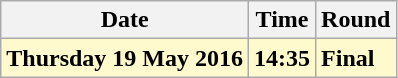<table class="wikitable">
<tr>
<th>Date</th>
<th>Time</th>
<th>Round</th>
</tr>
<tr>
<td style=background:lemonchiffon><strong>Thursday 19 May 2016</strong></td>
<td style=background:lemonchiffon><strong>14:35</strong></td>
<td style=background:lemonchiffon><strong>Final</strong></td>
</tr>
</table>
